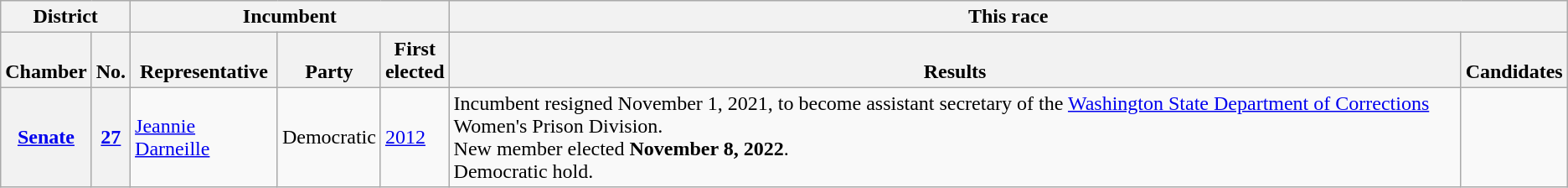<table class="wikitable sortable">
<tr valign=bottom>
<th colspan="2">District</th>
<th colspan="3">Incumbent</th>
<th colspan="2">This race</th>
</tr>
<tr valign=bottom>
<th>Chamber</th>
<th>No.</th>
<th>Representative</th>
<th>Party</th>
<th>First<br>elected</th>
<th>Results</th>
<th>Candidates</th>
</tr>
<tr>
<th><a href='#'>Senate</a></th>
<th><a href='#'>27</a></th>
<td><a href='#'>Jeannie Darneille</a></td>
<td>Democratic</td>
<td><a href='#'>2012</a></td>
<td>Incumbent resigned November 1, 2021, to become assistant secretary of the <a href='#'>Washington State Department of Corrections</a> Women's Prison Division.<br>New member elected <strong>November 8, 2022</strong>.<br>Democratic hold.</td>
<td nowrap></td>
</tr>
</table>
